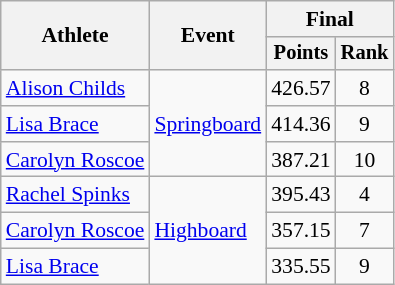<table class=wikitable style=font-size:90%>
<tr>
<th rowspan=2>Athlete</th>
<th rowspan=2>Event</th>
<th colspan=2>Final</th>
</tr>
<tr style=font-size:95%>
<th>Points</th>
<th>Rank</th>
</tr>
<tr align=center>
<td align=left><a href='#'>Alison Childs</a></td>
<td align=left rowspan=3><a href='#'>Springboard</a></td>
<td>426.57</td>
<td>8</td>
</tr>
<tr align=center>
<td align=left><a href='#'>Lisa Brace</a></td>
<td>414.36</td>
<td>9</td>
</tr>
<tr align=center>
<td align=left><a href='#'>Carolyn Roscoe</a></td>
<td>387.21</td>
<td>10</td>
</tr>
<tr align=center>
<td align=left><a href='#'>Rachel Spinks</a></td>
<td align=left rowspan=3><a href='#'>Highboard</a></td>
<td>395.43</td>
<td>4</td>
</tr>
<tr align=center>
<td align=left><a href='#'>Carolyn Roscoe</a></td>
<td>357.15</td>
<td>7</td>
</tr>
<tr align=center>
<td align=left><a href='#'>Lisa Brace</a></td>
<td>335.55</td>
<td>9</td>
</tr>
</table>
